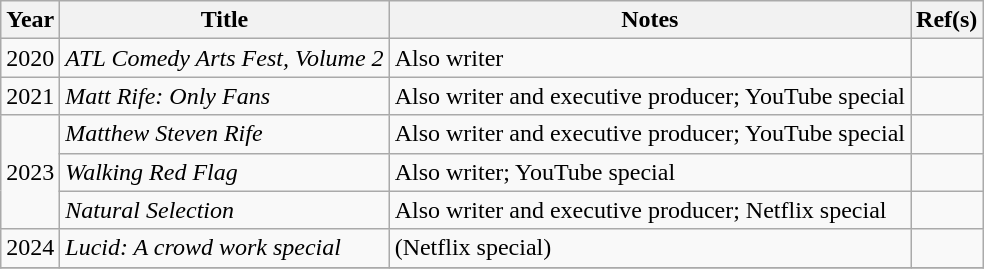<table class="wikitable">
<tr>
<th>Year</th>
<th>Title</th>
<th>Notes</th>
<th>Ref(s)</th>
</tr>
<tr>
<td>2020</td>
<td><em>ATL Comedy Arts Fest, Volume 2</em></td>
<td>Also writer</td>
<td></td>
</tr>
<tr>
<td>2021</td>
<td><em>Matt Rife: Only Fans</em></td>
<td>Also writer and executive producer; YouTube special</td>
<td></td>
</tr>
<tr>
<td rowspan="3">2023</td>
<td><em>Matthew Steven Rife</em></td>
<td>Also writer and executive producer; YouTube special</td>
<td></td>
</tr>
<tr>
<td><em>Walking Red Flag</em></td>
<td>Also writer; YouTube special</td>
<td></td>
</tr>
<tr>
<td><em>Natural Selection</em></td>
<td>Also writer and executive producer; Netflix special</td>
<td></td>
</tr>
<tr>
<td>2024</td>
<td><em>Lucid: A crowd work special</em></td>
<td>(Netflix special)</td>
<td></td>
</tr>
<tr>
</tr>
</table>
